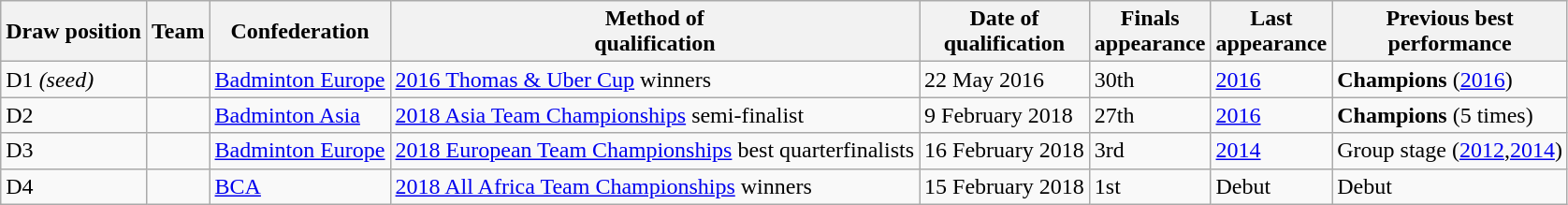<table class="wikitable sortable">
<tr>
<th>Draw position</th>
<th>Team</th>
<th>Confederation</th>
<th>Method of<br>qualification</th>
<th>Date of<br>qualification</th>
<th>Finals<br>appearance</th>
<th>Last<br>appearance</th>
<th>Previous best<br>performance</th>
</tr>
<tr>
<td>D1 <em>(seed)</em></td>
<td style=white-space:nowrap></td>
<td><a href='#'>Badminton Europe</a></td>
<td><a href='#'>2016 Thomas & Uber Cup</a> winners</td>
<td>22 May 2016</td>
<td>30th</td>
<td><a href='#'>2016</a></td>
<td><strong>Champions</strong> (<a href='#'>2016</a>)</td>
</tr>
<tr>
<td>D2</td>
<td style=white-space:nowrap></td>
<td><a href='#'>Badminton Asia</a></td>
<td><a href='#'>2018 Asia Team Championships</a> semi-finalist</td>
<td>9 February 2018</td>
<td>27th</td>
<td><a href='#'>2016</a></td>
<td><strong>Champions</strong> (5 times)</td>
</tr>
<tr>
<td>D3</td>
<td style=white-space:nowrap></td>
<td><a href='#'>Badminton Europe</a></td>
<td><a href='#'>2018 European Team Championships</a> best quarterfinalists</td>
<td>16 February 2018</td>
<td>3rd</td>
<td><a href='#'>2014</a></td>
<td>Group stage (<a href='#'>2012</a>,<a href='#'>2014</a>)</td>
</tr>
<tr>
<td>D4</td>
<td style=white-space:nowrap></td>
<td><a href='#'>BCA</a></td>
<td><a href='#'>2018 All Africa Team Championships</a> winners</td>
<td>15 February 2018</td>
<td>1st</td>
<td>Debut</td>
<td>Debut</td>
</tr>
</table>
